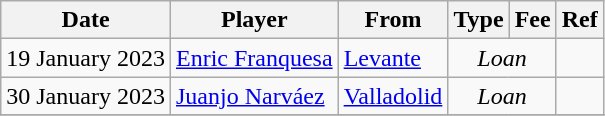<table class="wikitable">
<tr>
<th>Date</th>
<th>Player</th>
<th>From</th>
<th>Type</th>
<th>Fee</th>
<th>Ref</th>
</tr>
<tr>
<td>19 January 2023</td>
<td> <a href='#'>Enric Franquesa</a></td>
<td><a href='#'>Levante</a></td>
<td colspan=2 align=center><em>Loan</em></td>
<td align=center></td>
</tr>
<tr>
<td>30 January 2023</td>
<td> <a href='#'>Juanjo Narváez</a></td>
<td><a href='#'>Valladolid</a></td>
<td colspan=2 align=center><em>Loan</em></td>
<td align=center></td>
</tr>
<tr>
</tr>
</table>
